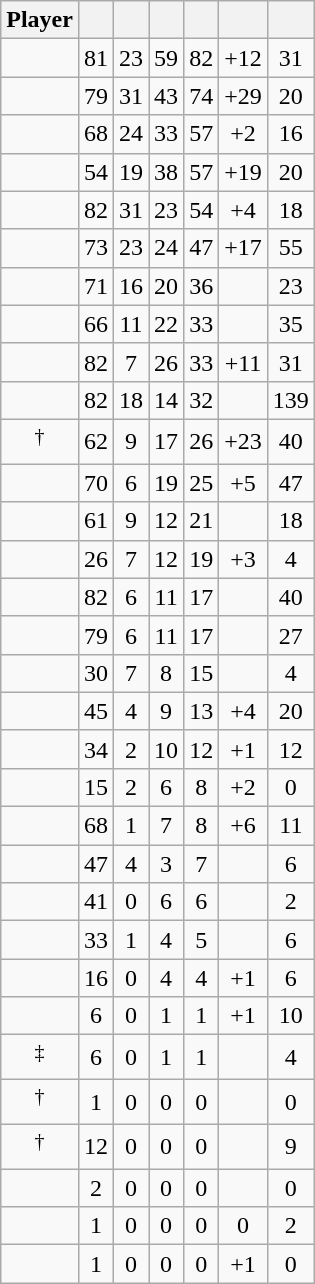<table class="wikitable sortable" style="text-align:center;">
<tr>
<th>Player</th>
<th></th>
<th></th>
<th></th>
<th></th>
<th data-sort-type="number"></th>
<th></th>
</tr>
<tr>
<td></td>
<td>81</td>
<td>23</td>
<td>59</td>
<td>82</td>
<td>+12</td>
<td>31</td>
</tr>
<tr>
<td></td>
<td>79</td>
<td>31</td>
<td>43</td>
<td>74</td>
<td>+29</td>
<td>20</td>
</tr>
<tr>
<td></td>
<td>68</td>
<td>24</td>
<td>33</td>
<td>57</td>
<td>+2</td>
<td>16</td>
</tr>
<tr>
<td></td>
<td>54</td>
<td>19</td>
<td>38</td>
<td>57</td>
<td>+19</td>
<td>20</td>
</tr>
<tr>
<td></td>
<td>82</td>
<td>31</td>
<td>23</td>
<td>54</td>
<td>+4</td>
<td>18</td>
</tr>
<tr>
<td></td>
<td>73</td>
<td>23</td>
<td>24</td>
<td>47</td>
<td>+17</td>
<td>55</td>
</tr>
<tr>
<td></td>
<td>71</td>
<td>16</td>
<td>20</td>
<td>36</td>
<td></td>
<td>23</td>
</tr>
<tr>
<td></td>
<td>66</td>
<td>11</td>
<td>22</td>
<td>33</td>
<td></td>
<td>35</td>
</tr>
<tr>
<td></td>
<td>82</td>
<td>7</td>
<td>26</td>
<td>33</td>
<td>+11</td>
<td>31</td>
</tr>
<tr>
<td></td>
<td>82</td>
<td>18</td>
<td>14</td>
<td>32</td>
<td></td>
<td>139</td>
</tr>
<tr>
<td><sup>†</sup></td>
<td>62</td>
<td>9</td>
<td>17</td>
<td>26</td>
<td>+23</td>
<td>40</td>
</tr>
<tr>
<td></td>
<td>70</td>
<td>6</td>
<td>19</td>
<td>25</td>
<td>+5</td>
<td>47</td>
</tr>
<tr>
<td></td>
<td>61</td>
<td>9</td>
<td>12</td>
<td>21</td>
<td></td>
<td>18</td>
</tr>
<tr>
<td></td>
<td>26</td>
<td>7</td>
<td>12</td>
<td>19</td>
<td>+3</td>
<td>4</td>
</tr>
<tr>
<td></td>
<td>82</td>
<td>6</td>
<td>11</td>
<td>17</td>
<td></td>
<td>40</td>
</tr>
<tr>
<td></td>
<td>79</td>
<td>6</td>
<td>11</td>
<td>17</td>
<td></td>
<td>27</td>
</tr>
<tr>
<td></td>
<td>30</td>
<td>7</td>
<td>8</td>
<td>15</td>
<td></td>
<td>4</td>
</tr>
<tr>
<td></td>
<td>45</td>
<td>4</td>
<td>9</td>
<td>13</td>
<td>+4</td>
<td>20</td>
</tr>
<tr>
<td></td>
<td>34</td>
<td>2</td>
<td>10</td>
<td>12</td>
<td>+1</td>
<td>12</td>
</tr>
<tr>
<td></td>
<td>15</td>
<td>2</td>
<td>6</td>
<td>8</td>
<td>+2</td>
<td>0</td>
</tr>
<tr>
<td></td>
<td>68</td>
<td>1</td>
<td>7</td>
<td>8</td>
<td>+6</td>
<td>11</td>
</tr>
<tr>
<td></td>
<td>47</td>
<td>4</td>
<td>3</td>
<td>7</td>
<td></td>
<td>6</td>
</tr>
<tr>
<td></td>
<td>41</td>
<td>0</td>
<td>6</td>
<td>6</td>
<td></td>
<td>2</td>
</tr>
<tr>
<td></td>
<td>33</td>
<td>1</td>
<td>4</td>
<td>5</td>
<td></td>
<td>6</td>
</tr>
<tr>
<td></td>
<td>16</td>
<td>0</td>
<td>4</td>
<td>4</td>
<td>+1</td>
<td>6</td>
</tr>
<tr>
<td></td>
<td>6</td>
<td>0</td>
<td>1</td>
<td>1</td>
<td>+1</td>
<td>10</td>
</tr>
<tr>
<td><sup>‡</sup></td>
<td>6</td>
<td>0</td>
<td>1</td>
<td>1</td>
<td></td>
<td>4</td>
</tr>
<tr>
<td><sup>†</sup></td>
<td>1</td>
<td>0</td>
<td>0</td>
<td>0</td>
<td></td>
<td>0</td>
</tr>
<tr>
<td><sup>†</sup></td>
<td>12</td>
<td>0</td>
<td>0</td>
<td>0</td>
<td></td>
<td>9</td>
</tr>
<tr>
<td></td>
<td>2</td>
<td>0</td>
<td>0</td>
<td>0</td>
<td></td>
<td>0</td>
</tr>
<tr>
<td></td>
<td>1</td>
<td>0</td>
<td>0</td>
<td>0</td>
<td>0</td>
<td>2</td>
</tr>
<tr>
<td></td>
<td>1</td>
<td>0</td>
<td>0</td>
<td>0</td>
<td>+1</td>
<td>0</td>
</tr>
</table>
